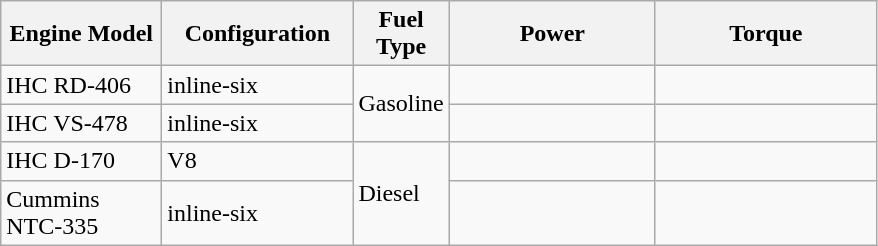<table class="wikitable">
<tr>
<th>Engine Model</th>
<th>Configuration</th>
<th>Fuel Type</th>
<th>Power</th>
<th>Torque</th>
</tr>
<tr>
<td style="width: 100px;">IHC RD-406</td>
<td style="width: 120px;"> inline-six</td>
<td rowspan="2" style="width: 25px;">Gasoline</td>
<td style="width: 130px;"></td>
<td style="width: 140px;"></td>
</tr>
<tr>
<td>IHC VS-478</td>
<td> inline-six</td>
<td></td>
<td></td>
</tr>
<tr>
<td>IHC D-170</td>
<td> V8</td>
<td rowspan="2">Diesel</td>
<td></td>
<td></td>
</tr>
<tr>
<td>Cummins NTC-335</td>
<td> inline-six</td>
<td></td>
<td></td>
</tr>
</table>
